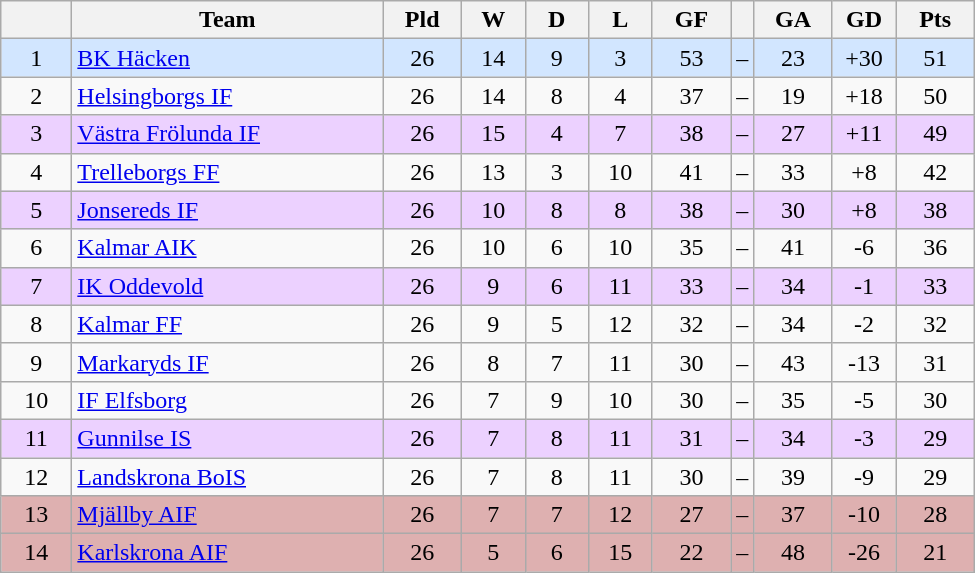<table class="wikitable" style="text-align: center">
<tr>
<th style="width: 40px;"></th>
<th style="width: 200px;">Team</th>
<th style="width: 45px;">Pld</th>
<th style="width: 35px;">W</th>
<th style="width: 35px;">D</th>
<th style="width: 35px;">L</th>
<th style="width: 45px;">GF</th>
<th></th>
<th style="width: 45px;">GA</th>
<th style="width: 35px;">GD</th>
<th style="width: 45px;">Pts</th>
</tr>
<tr style="background: #d2e6ff">
<td>1</td>
<td style="text-align: left;"><a href='#'>BK Häcken</a></td>
<td>26</td>
<td>14</td>
<td>9</td>
<td>3</td>
<td>53</td>
<td>–</td>
<td>23</td>
<td>+30</td>
<td>51</td>
</tr>
<tr>
<td>2</td>
<td style="text-align: left;"><a href='#'>Helsingborgs IF</a></td>
<td>26</td>
<td>14</td>
<td>8</td>
<td>4</td>
<td>37</td>
<td>–</td>
<td>19</td>
<td>+18</td>
<td>50</td>
</tr>
<tr style="background: #ecd1ff">
<td>3</td>
<td style="text-align: left;"><a href='#'>Västra Frölunda IF</a></td>
<td>26</td>
<td>15</td>
<td>4</td>
<td>7</td>
<td>38</td>
<td>–</td>
<td>27</td>
<td>+11</td>
<td>49</td>
</tr>
<tr>
<td>4</td>
<td style="text-align: left;"><a href='#'>Trelleborgs FF</a></td>
<td>26</td>
<td>13</td>
<td>3</td>
<td>10</td>
<td>41</td>
<td>–</td>
<td>33</td>
<td>+8</td>
<td>42</td>
</tr>
<tr style="background: #ecd1ff">
<td>5</td>
<td style="text-align: left;"><a href='#'>Jonsereds IF</a></td>
<td>26</td>
<td>10</td>
<td>8</td>
<td>8</td>
<td>38</td>
<td>–</td>
<td>30</td>
<td>+8</td>
<td>38</td>
</tr>
<tr>
<td>6</td>
<td style="text-align: left;"><a href='#'>Kalmar AIK</a></td>
<td>26</td>
<td>10</td>
<td>6</td>
<td>10</td>
<td>35</td>
<td>–</td>
<td>41</td>
<td>-6</td>
<td>36</td>
</tr>
<tr style="background: #ecd1ff">
<td>7</td>
<td style="text-align: left;"><a href='#'>IK Oddevold</a></td>
<td>26</td>
<td>9</td>
<td>6</td>
<td>11</td>
<td>33</td>
<td>–</td>
<td>34</td>
<td>-1</td>
<td>33</td>
</tr>
<tr>
<td>8</td>
<td style="text-align: left;"><a href='#'>Kalmar FF</a></td>
<td>26</td>
<td>9</td>
<td>5</td>
<td>12</td>
<td>32</td>
<td>–</td>
<td>34</td>
<td>-2</td>
<td>32</td>
</tr>
<tr>
<td>9</td>
<td style="text-align: left;"><a href='#'>Markaryds IF</a></td>
<td>26</td>
<td>8</td>
<td>7</td>
<td>11</td>
<td>30</td>
<td>–</td>
<td>43</td>
<td>-13</td>
<td>31</td>
</tr>
<tr>
<td>10</td>
<td style="text-align: left;"><a href='#'>IF Elfsborg</a></td>
<td>26</td>
<td>7</td>
<td>9</td>
<td>10</td>
<td>30</td>
<td>–</td>
<td>35</td>
<td>-5</td>
<td>30</td>
</tr>
<tr style="background: #ecd1ff">
<td>11</td>
<td style="text-align: left;"><a href='#'>Gunnilse IS</a></td>
<td>26</td>
<td>7</td>
<td>8</td>
<td>11</td>
<td>31</td>
<td>–</td>
<td>34</td>
<td>-3</td>
<td>29</td>
</tr>
<tr>
<td>12</td>
<td style="text-align: left;"><a href='#'>Landskrona BoIS</a></td>
<td>26</td>
<td>7</td>
<td>8</td>
<td>11</td>
<td>30</td>
<td>–</td>
<td>39</td>
<td>-9</td>
<td>29</td>
</tr>
<tr style="background: #deb0b0">
<td>13</td>
<td style="text-align: left;"><a href='#'>Mjällby AIF</a></td>
<td>26</td>
<td>7</td>
<td>7</td>
<td>12</td>
<td>27</td>
<td>–</td>
<td>37</td>
<td>-10</td>
<td>28</td>
</tr>
<tr style="background: #deb0b0">
<td>14</td>
<td style="text-align: left;"><a href='#'>Karlskrona AIF</a></td>
<td>26</td>
<td>5</td>
<td>6</td>
<td>15</td>
<td>22</td>
<td>–</td>
<td>48</td>
<td>-26</td>
<td>21</td>
</tr>
</table>
